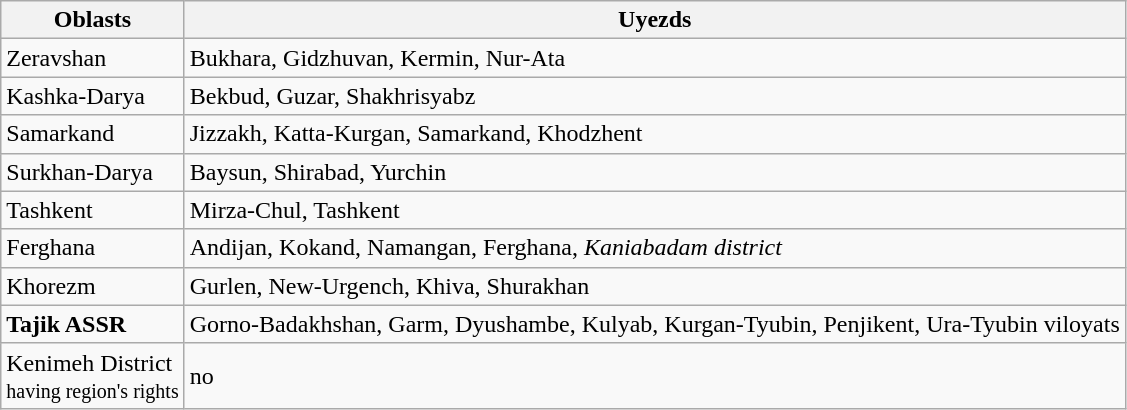<table class="wikitable">
<tr>
<th>Oblasts</th>
<th>Uyezds</th>
</tr>
<tr>
<td>Zeravshan</td>
<td>Bukhara, Gidzhuvan, Kermin, Nur-Ata</td>
</tr>
<tr>
<td>Kashka-Darya</td>
<td>Bekbud, Guzar, Shakhrisyabz</td>
</tr>
<tr>
<td>Samarkand</td>
<td>Jizzakh, Katta-Kurgan, Samarkand, Khodzhent</td>
</tr>
<tr>
<td>Surkhan-Darya</td>
<td>Baysun, Shirabad, Yurchin</td>
</tr>
<tr>
<td>Tashkent</td>
<td>Mirza-Chul, Tashkent</td>
</tr>
<tr>
<td>Ferghana</td>
<td>Andijan, Kokand, Namangan, Ferghana, <em>Kaniabadam district</em></td>
</tr>
<tr>
<td>Khorezm</td>
<td>Gurlen, New-Urgench, Khiva, Shurakhan</td>
</tr>
<tr>
<td><strong> Tajik ASSR </strong></td>
<td>Gorno-Badakhshan, Garm, Dyushambe, Kulyab, Kurgan-Tyubin, Penjikent, Ura-Tyubin viloyats</td>
</tr>
<tr>
<td>Kenimeh District <br><small>having region's rights</small></td>
<td>no</td>
</tr>
</table>
